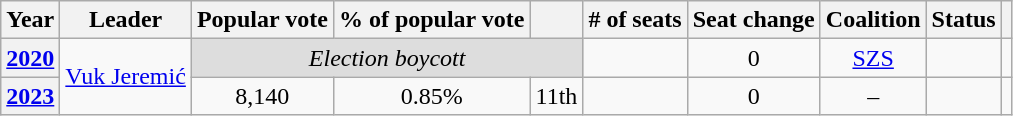<table class="wikitable" style="text-align:center">
<tr>
<th>Year</th>
<th>Leader</th>
<th>Popular vote</th>
<th>% of popular vote</th>
<th></th>
<th># of seats</th>
<th>Seat change</th>
<th>Coalition</th>
<th>Status</th>
<th></th>
</tr>
<tr>
<th><a href='#'>2020</a></th>
<td rowspan="2"><a href='#'>Vuk Jeremić</a></td>
<td colspan="3" style="background:#ddd;"><em>Election boycott</em></td>
<td></td>
<td> 0</td>
<td><a href='#'>SZS</a></td>
<td></td>
<td></td>
</tr>
<tr>
<th><a href='#'>2023</a></th>
<td>8,140</td>
<td>0.85%</td>
<td> 11th</td>
<td></td>
<td> 0</td>
<td>–</td>
<td></td>
<td></td>
</tr>
</table>
